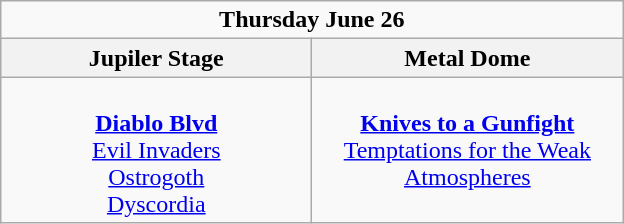<table class="wikitable">
<tr>
<td colspan="2" style="text-align:center;"><strong>Thursday June 26</strong></td>
</tr>
<tr>
<th>Jupiler Stage</th>
<th>Metal Dome</th>
</tr>
<tr>
<td style="text-align:center; vertical-align:top; width:200px;"><br><strong><a href='#'>Diablo Blvd</a></strong>
<br> <a href='#'>Evil Invaders</a>
<br> <a href='#'>Ostrogoth</a>
<br> <a href='#'>Dyscordia</a></td>
<td style="text-align:center; vertical-align:top; width:200px;"><br><strong><a href='#'>Knives to a Gunfight</a></strong>
<br> <a href='#'>Temptations for the Weak</a>
<br> <a href='#'>Atmospheres</a></td>
</tr>
</table>
